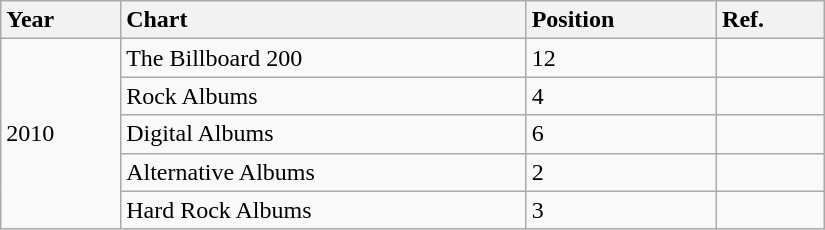<table class="wikitable" style="width:550px;">
<tr>
<th style="text-align:left; vertical-align:top;">Year</th>
<th style="text-align:left; vertical-align:top;">Chart</th>
<th style="text-align:left; vertical-align:top;">Position</th>
<th style="text-align:left; vertical-align:top;">Ref.</th>
</tr>
<tr>
<td rowspan="5" style="text-align:left;">2010</td>
<td style="text-align:left; vertical-align:top;">The Billboard 200</td>
<td style="text-align:left; vertical-align:top;">12</td>
<td style="text-align:left; vertical-align:top;"></td>
</tr>
<tr style="text-align:left; vertical-align:top;">
<td>Rock Albums</td>
<td>4</td>
<td></td>
</tr>
<tr style="text-align:left; vertical-align:top;">
<td>Digital Albums</td>
<td>6</td>
<td></td>
</tr>
<tr style="text-align:left; vertical-align:top;">
<td>Alternative Albums</td>
<td>2</td>
<td></td>
</tr>
<tr style="text-align:left; vertical-align:top;">
<td>Hard Rock Albums</td>
<td>3</td>
<td></td>
</tr>
</table>
